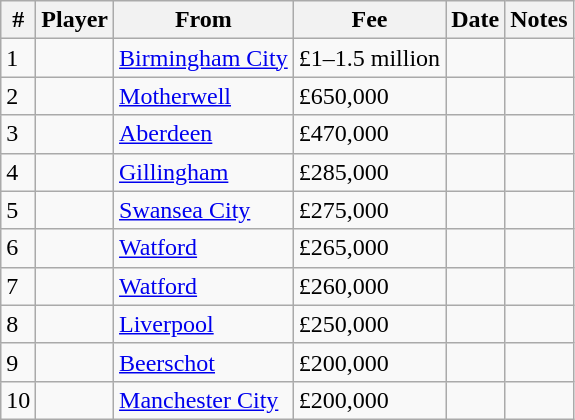<table class="wikitable sortable" style="text-align: left">
<tr>
<th>#</th>
<th>Player</th>
<th>From</th>
<th>Fee</th>
<th>Date</th>
<th>Notes</th>
</tr>
<tr>
<td>1</td>
<td></td>
<td><a href='#'>Birmingham City</a></td>
<td>£1–1.5 million</td>
<td></td>
<td></td>
</tr>
<tr>
<td>2</td>
<td></td>
<td><a href='#'>Motherwell</a></td>
<td>£650,000</td>
<td></td>
<td></td>
</tr>
<tr>
<td>3</td>
<td></td>
<td><a href='#'>Aberdeen</a></td>
<td>£470,000</td>
<td></td>
<td></td>
</tr>
<tr>
<td>4</td>
<td></td>
<td><a href='#'>Gillingham</a></td>
<td>£285,000</td>
<td></td>
<td></td>
</tr>
<tr>
<td>5</td>
<td></td>
<td><a href='#'>Swansea City</a></td>
<td>£275,000</td>
<td></td>
<td></td>
</tr>
<tr>
<td>6</td>
<td></td>
<td><a href='#'>Watford</a></td>
<td>£265,000</td>
<td></td>
<td></td>
</tr>
<tr>
<td>7</td>
<td></td>
<td><a href='#'>Watford</a></td>
<td>£260,000</td>
<td></td>
<td></td>
</tr>
<tr>
<td>8</td>
<td></td>
<td><a href='#'>Liverpool</a></td>
<td>£250,000</td>
<td></td>
<td></td>
</tr>
<tr>
<td>9</td>
<td></td>
<td><a href='#'>Beerschot</a></td>
<td>£200,000</td>
<td></td>
<td></td>
</tr>
<tr>
<td>10</td>
<td></td>
<td><a href='#'>Manchester City</a></td>
<td>£200,000</td>
<td></td>
<td></td>
</tr>
</table>
